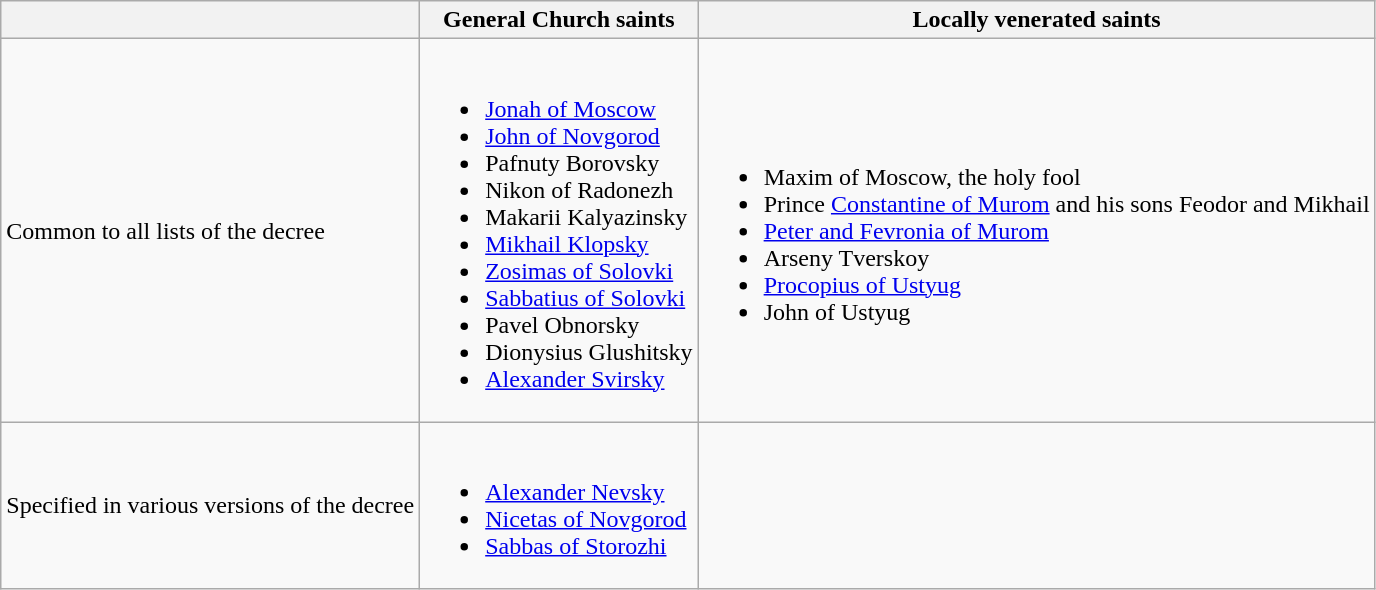<table class="wikitable">
<tr>
<th></th>
<th>General Church saints</th>
<th>Locally venerated saints</th>
</tr>
<tr>
<td>Common to all lists of the decree</td>
<td><br><ul><li><a href='#'>Jonah of Moscow</a></li><li><a href='#'>John of Novgorod</a></li><li>Pafnuty Borovsky</li><li>Nikon of Radonezh</li><li>Makarii Kalyazinsky</li><li><a href='#'>Mikhail Klopsky</a></li><li><a href='#'>Zosimas of Solovki</a></li><li><a href='#'>Sabbatius of Solovki</a></li><li>Pavel Obnorsky</li><li>Dionysius Glushitsky</li><li><a href='#'>Alexander Svirsky</a></li></ul></td>
<td><br><ul><li>Maxim of Moscow, the holy fool</li><li>Prince <a href='#'>Constantine of Murom</a> and his sons Feodor and Mikhail</li><li><a href='#'>Peter and Fevronia of Murom</a></li><li>Arseny Tverskoy</li><li><a href='#'>Procopius of Ustyug</a></li><li>John of Ustyug</li></ul></td>
</tr>
<tr>
<td>Specified in various versions of the decree</td>
<td><br><ul><li><a href='#'>Alexander Nevsky</a></li><li><a href='#'>Nicetas of Novgorod</a></li><li><a href='#'>Sabbas of Storozhi</a></li></ul></td>
<td></td>
</tr>
</table>
